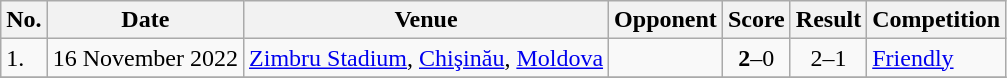<table class="wikitable">
<tr>
<th>No.</th>
<th>Date</th>
<th>Venue</th>
<th>Opponent</th>
<th>Score</th>
<th>Result</th>
<th>Competition</th>
</tr>
<tr>
<td>1.</td>
<td>16 November 2022</td>
<td><a href='#'>Zimbru Stadium</a>, <a href='#'>Chişinău</a>, <a href='#'>Moldova</a></td>
<td></td>
<td align=center><strong>2</strong>–0</td>
<td align=center>2–1</td>
<td><a href='#'>Friendly</a></td>
</tr>
<tr>
</tr>
</table>
